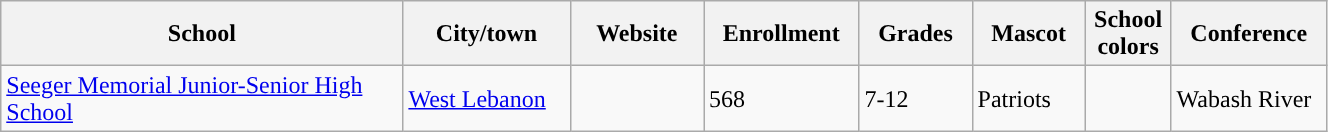<table class="wikitable sortable" width="70%">
<tr>
<th width="20%">School</th>
<th width="08%">City/town</th>
<th width="06%">Website</th>
<th width="04%">Enrollment</th>
<th width="04%">Grades</th>
<th width="04%">Mascot</th>
<th width=01%>School colors</th>
<th width="04%">Conference</th>
</tr>
<tr>
<td><a href='#'>Seeger Memorial Junior-Senior High School</a></td>
<td><a href='#'>West Lebanon</a></td>
<td></td>
<td>568</td>
<td>7-12</td>
<td>Patriots</td>
<td>  </td>
<td>Wabash River</td>
</tr>
</table>
